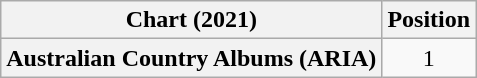<table class="wikitable plainrowheaders" style="text-align:center">
<tr>
<th scope="col">Chart (2021)</th>
<th scope="col">Position</th>
</tr>
<tr>
<th scope="row">Australian Country Albums (ARIA)</th>
<td>1</td>
</tr>
</table>
